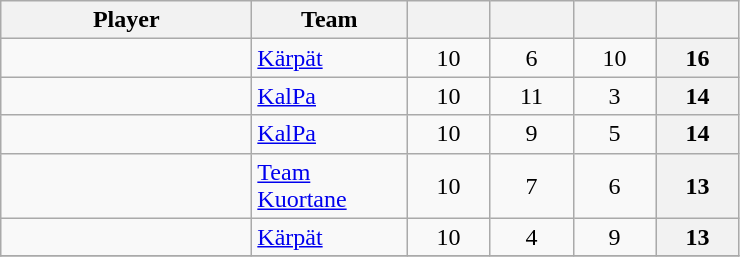<table class="wikitable sortable" style="text-align: center">
<tr>
<th style="width: 10em;">Player</th>
<th style="width: 6em;">Team</th>
<th style="width: 3em;"></th>
<th style="width: 3em;"></th>
<th style="width: 3em;"></th>
<th style="width: 3em;"></th>
</tr>
<tr>
<td style="text-align:left;"></td>
<td style="text-align:left;"><a href='#'>Kärpät</a></td>
<td>10</td>
<td>6</td>
<td>10</td>
<th>16</th>
</tr>
<tr>
<td style="text-align:left;"></td>
<td style="text-align:left;"><a href='#'>KalPa</a></td>
<td>10</td>
<td>11</td>
<td>3</td>
<th>14</th>
</tr>
<tr>
<td style="text-align:left;"></td>
<td style="text-align:left;"><a href='#'>KalPa</a></td>
<td>10</td>
<td>9</td>
<td>5</td>
<th>14</th>
</tr>
<tr>
<td style="text-align:left;"></td>
<td style="text-align:left;"><a href='#'>Team Kuortane</a></td>
<td>10</td>
<td>7</td>
<td>6</td>
<th>13</th>
</tr>
<tr>
<td style="text-align:left;"></td>
<td style="text-align:left;"><a href='#'>Kärpät</a></td>
<td>10</td>
<td>4</td>
<td>9</td>
<th>13</th>
</tr>
<tr>
</tr>
</table>
